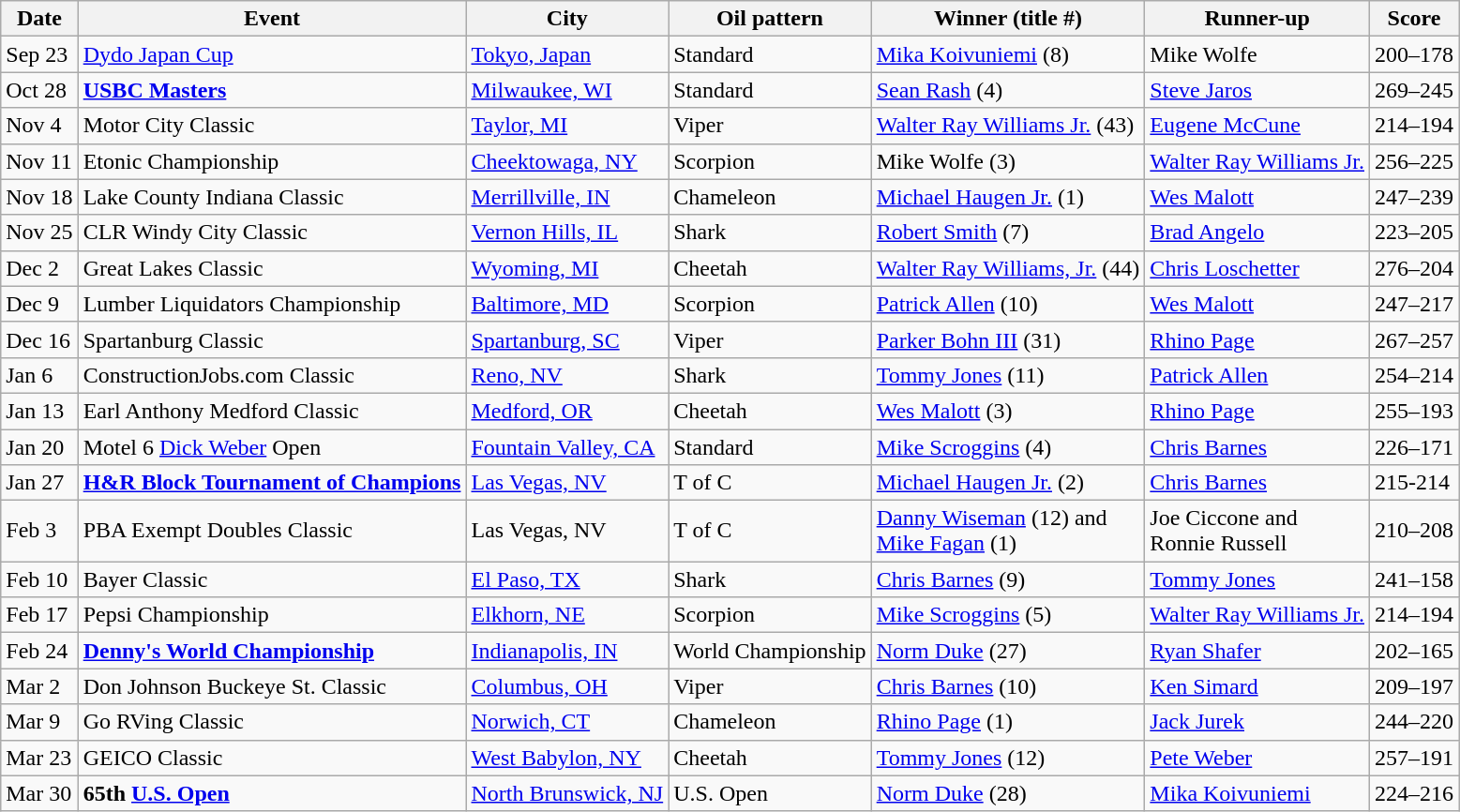<table class="wikitable">
<tr>
<th>Date</th>
<th>Event</th>
<th>City</th>
<th>Oil pattern</th>
<th>Winner (title #)</th>
<th>Runner-up</th>
<th>Score</th>
</tr>
<tr>
<td>Sep 23</td>
<td><a href='#'>Dydo Japan Cup</a></td>
<td><a href='#'>Tokyo, Japan</a></td>
<td>Standard</td>
<td><a href='#'>Mika Koivuniemi</a> (8)</td>
<td>Mike Wolfe</td>
<td>200–178</td>
</tr>
<tr>
<td>Oct 28</td>
<td><strong><a href='#'>USBC Masters</a></strong></td>
<td><a href='#'>Milwaukee, WI</a></td>
<td>Standard</td>
<td><a href='#'>Sean Rash</a> (4)</td>
<td><a href='#'>Steve Jaros</a></td>
<td>269–245</td>
</tr>
<tr>
<td>Nov 4</td>
<td>Motor City Classic</td>
<td><a href='#'>Taylor, MI</a></td>
<td>Viper</td>
<td><a href='#'>Walter Ray Williams Jr.</a> (43)</td>
<td><a href='#'>Eugene McCune</a></td>
<td>214–194</td>
</tr>
<tr>
<td>Nov 11</td>
<td>Etonic Championship</td>
<td><a href='#'>Cheektowaga, NY</a></td>
<td>Scorpion</td>
<td>Mike Wolfe (3)</td>
<td><a href='#'>Walter Ray Williams Jr.</a></td>
<td>256–225</td>
</tr>
<tr>
<td>Nov 18</td>
<td>Lake County Indiana Classic</td>
<td><a href='#'>Merrillville, IN</a></td>
<td>Chameleon</td>
<td><a href='#'>Michael Haugen Jr.</a> (1)</td>
<td><a href='#'>Wes Malott</a></td>
<td>247–239</td>
</tr>
<tr>
<td>Nov 25</td>
<td>CLR Windy City Classic</td>
<td><a href='#'>Vernon Hills, IL</a></td>
<td>Shark</td>
<td><a href='#'>Robert Smith</a> (7)</td>
<td><a href='#'>Brad Angelo</a></td>
<td>223–205</td>
</tr>
<tr>
<td>Dec 2</td>
<td>Great Lakes Classic</td>
<td><a href='#'>Wyoming, MI</a></td>
<td>Cheetah</td>
<td><a href='#'>Walter Ray Williams, Jr.</a> (44)</td>
<td><a href='#'>Chris Loschetter</a></td>
<td>276–204</td>
</tr>
<tr>
<td>Dec 9</td>
<td>Lumber Liquidators Championship</td>
<td><a href='#'>Baltimore, MD</a></td>
<td>Scorpion</td>
<td><a href='#'>Patrick Allen</a> (10)</td>
<td><a href='#'>Wes Malott</a></td>
<td>247–217</td>
</tr>
<tr>
<td>Dec 16</td>
<td>Spartanburg Classic</td>
<td><a href='#'>Spartanburg, SC</a></td>
<td>Viper</td>
<td><a href='#'>Parker Bohn III</a> (31)</td>
<td><a href='#'>Rhino Page</a></td>
<td>267–257</td>
</tr>
<tr>
<td>Jan 6</td>
<td>ConstructionJobs.com Classic</td>
<td><a href='#'>Reno, NV</a></td>
<td>Shark</td>
<td><a href='#'>Tommy Jones</a> (11)</td>
<td><a href='#'>Patrick Allen</a></td>
<td>254–214</td>
</tr>
<tr>
<td>Jan 13</td>
<td>Earl Anthony Medford Classic</td>
<td><a href='#'>Medford, OR</a></td>
<td>Cheetah</td>
<td><a href='#'>Wes Malott</a> (3)</td>
<td><a href='#'>Rhino Page</a></td>
<td>255–193</td>
</tr>
<tr>
<td>Jan 20</td>
<td>Motel 6 <a href='#'>Dick Weber</a> Open</td>
<td><a href='#'>Fountain Valley, CA</a></td>
<td>Standard</td>
<td><a href='#'>Mike Scroggins</a> (4)</td>
<td><a href='#'>Chris Barnes</a></td>
<td>226–171</td>
</tr>
<tr>
<td>Jan 27</td>
<td><strong><a href='#'>H&R Block Tournament of Champions</a></strong></td>
<td><a href='#'>Las Vegas, NV</a></td>
<td>T of C</td>
<td><a href='#'>Michael Haugen Jr.</a> (2)</td>
<td><a href='#'>Chris Barnes</a></td>
<td>215-214</td>
</tr>
<tr>
<td>Feb 3</td>
<td>PBA Exempt Doubles Classic</td>
<td>Las Vegas, NV</td>
<td>T of C</td>
<td><a href='#'>Danny Wiseman</a> (12) and<br><a href='#'>Mike Fagan</a> (1)</td>
<td>Joe Ciccone and<br>Ronnie Russell</td>
<td>210–208</td>
</tr>
<tr>
<td>Feb 10</td>
<td>Bayer Classic</td>
<td><a href='#'>El Paso, TX</a></td>
<td>Shark</td>
<td><a href='#'>Chris Barnes</a> (9)</td>
<td><a href='#'>Tommy Jones</a></td>
<td>241–158</td>
</tr>
<tr>
<td>Feb 17</td>
<td>Pepsi Championship</td>
<td><a href='#'>Elkhorn, NE</a></td>
<td>Scorpion</td>
<td><a href='#'>Mike Scroggins</a> (5)</td>
<td><a href='#'>Walter Ray Williams Jr.</a></td>
<td>214–194</td>
</tr>
<tr>
<td>Feb 24</td>
<td><strong><a href='#'>Denny's World Championship</a></strong></td>
<td><a href='#'>Indianapolis, IN</a></td>
<td>World Championship</td>
<td><a href='#'>Norm Duke</a> (27)</td>
<td><a href='#'>Ryan Shafer</a></td>
<td>202–165</td>
</tr>
<tr>
<td>Mar 2</td>
<td>Don Johnson Buckeye St. Classic</td>
<td><a href='#'>Columbus, OH</a></td>
<td>Viper</td>
<td><a href='#'>Chris Barnes</a> (10)</td>
<td><a href='#'>Ken Simard</a></td>
<td>209–197</td>
</tr>
<tr>
<td>Mar 9</td>
<td>Go RVing Classic</td>
<td><a href='#'>Norwich, CT</a></td>
<td>Chameleon</td>
<td><a href='#'>Rhino Page</a> (1)</td>
<td><a href='#'>Jack Jurek</a></td>
<td>244–220</td>
</tr>
<tr>
<td>Mar 23</td>
<td>GEICO Classic</td>
<td><a href='#'>West Babylon, NY</a></td>
<td>Cheetah</td>
<td><a href='#'>Tommy Jones</a> (12)</td>
<td><a href='#'>Pete Weber</a></td>
<td>257–191</td>
</tr>
<tr>
<td>Mar 30</td>
<td><strong>65th <a href='#'>U.S. Open</a></strong></td>
<td><a href='#'>North Brunswick, NJ</a></td>
<td>U.S. Open</td>
<td><a href='#'>Norm Duke</a> (28)</td>
<td><a href='#'>Mika Koivuniemi</a></td>
<td>224–216</td>
</tr>
</table>
